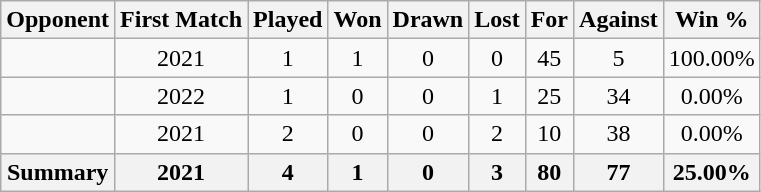<table class="wikitable sortable" style="text-align:center;">
<tr>
<th>Opponent</th>
<th>First Match</th>
<th>Played</th>
<th>Won</th>
<th>Drawn</th>
<th>Lost</th>
<th>For</th>
<th>Against</th>
<th>Win %</th>
</tr>
<tr>
<td style="text-align: left;"></td>
<td>2021</td>
<td>1</td>
<td>1</td>
<td>0</td>
<td>0</td>
<td>45</td>
<td>5</td>
<td>100.00%</td>
</tr>
<tr>
<td style="text-align: left;"></td>
<td>2022</td>
<td>1</td>
<td>0</td>
<td>0</td>
<td>1</td>
<td>25</td>
<td>34</td>
<td>0.00%</td>
</tr>
<tr>
<td style="text-align: left;"></td>
<td>2021</td>
<td>2</td>
<td>0</td>
<td>0</td>
<td>2</td>
<td>10</td>
<td>38</td>
<td>0.00%</td>
</tr>
<tr>
<th>Summary</th>
<th>2021</th>
<th>4</th>
<th>1</th>
<th>0</th>
<th>3</th>
<th>80</th>
<th>77</th>
<th>25.00%</th>
</tr>
</table>
